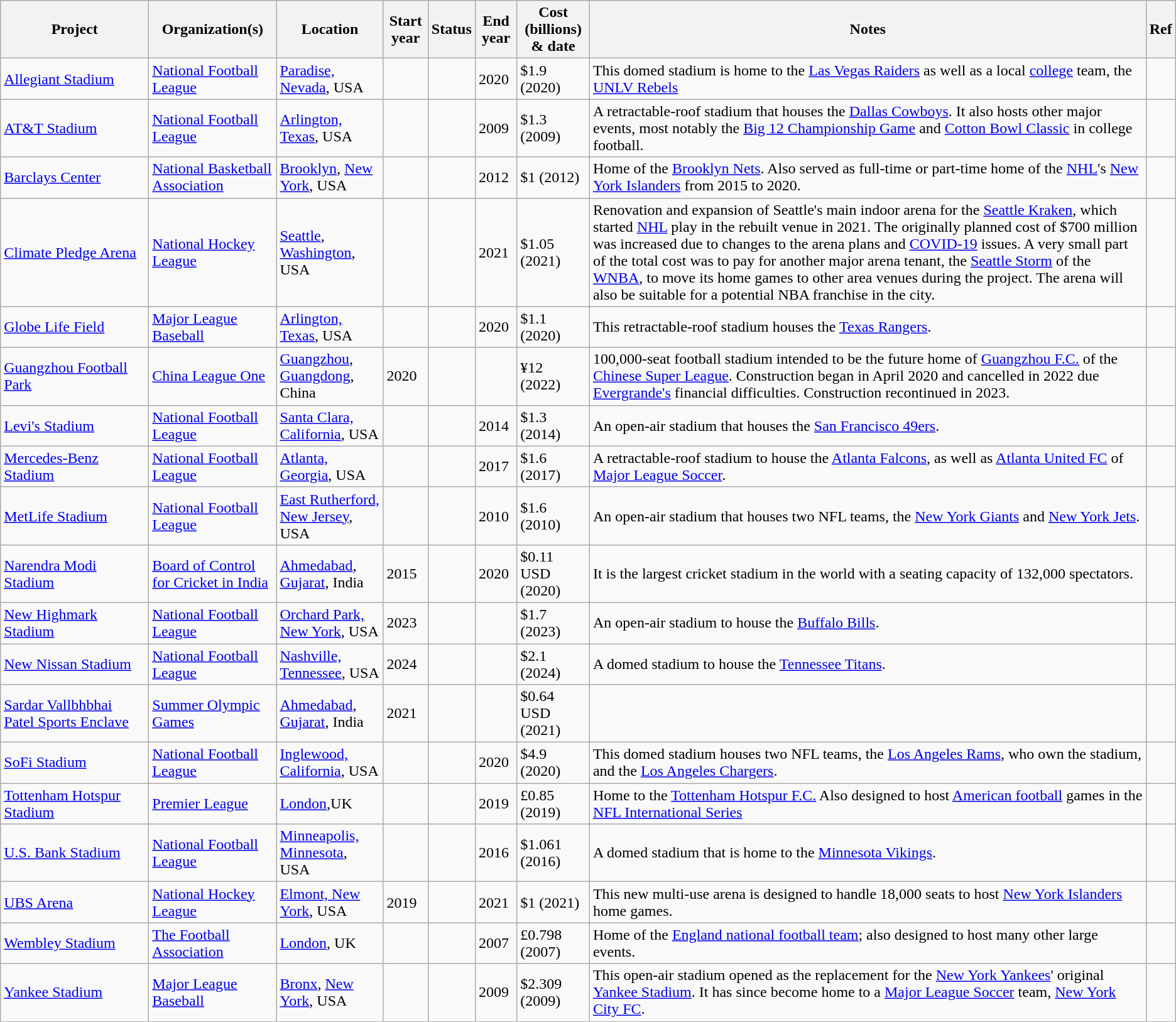<table class="wikitable sortable">
<tr>
<th width=150>Project</th>
<th>Organization(s)</th>
<th>Location</th>
<th>Start year</th>
<th>Status</th>
<th>End year</th>
<th>Cost<br>(billions)<br>& date</th>
<th class="unsortable">Notes</th>
<th class="unsortable">Ref</th>
</tr>
<tr>
<td><a href='#'>Allegiant Stadium</a></td>
<td><a href='#'>National Football League</a></td>
<td><a href='#'>Paradise, Nevada</a>, USA</td>
<td></td>
<td></td>
<td>2020</td>
<td>$1.9 (2020)</td>
<td>This domed stadium is home to the <a href='#'>Las Vegas Raiders</a> as well as a local <a href='#'>college</a> team, the <a href='#'>UNLV Rebels</a></td>
<td></td>
</tr>
<tr>
<td><a href='#'>AT&T Stadium</a></td>
<td><a href='#'>National Football League</a></td>
<td><a href='#'>Arlington, Texas</a>, USA</td>
<td></td>
<td></td>
<td>2009</td>
<td>$1.3 (2009)</td>
<td>A retractable-roof stadium that houses the <a href='#'>Dallas Cowboys</a>. It also hosts other major events, most notably the <a href='#'>Big 12 Championship Game</a> and <a href='#'>Cotton Bowl Classic</a> in college football.</td>
<td></td>
</tr>
<tr>
<td><a href='#'>Barclays Center</a></td>
<td><a href='#'>National Basketball Association</a></td>
<td><a href='#'>Brooklyn</a>, <a href='#'>New York</a>, USA</td>
<td></td>
<td></td>
<td>2012</td>
<td>$1 (2012)</td>
<td>Home of the <a href='#'>Brooklyn Nets</a>. Also served as full-time or part-time home of the <a href='#'>NHL</a>'s <a href='#'>New York Islanders</a> from 2015 to 2020.</td>
<td></td>
</tr>
<tr>
<td><a href='#'>Climate Pledge Arena</a></td>
<td><a href='#'>National Hockey League</a></td>
<td><a href='#'>Seattle</a>, <a href='#'>Washington</a>, USA</td>
<td></td>
<td></td>
<td>2021</td>
<td>$1.05 (2021)</td>
<td>Renovation and expansion of Seattle's main indoor arena for the <a href='#'>Seattle Kraken</a>, which started <a href='#'>NHL</a> play in the rebuilt venue in 2021. The originally planned cost of $700 million was increased due to changes to the arena plans and <a href='#'>COVID-19</a> issues. A very small part of the total cost was to pay for another major arena tenant, the <a href='#'>Seattle Storm</a> of the <a href='#'>WNBA</a>, to move its home games to other area venues during the project. The arena will also be suitable for a potential NBA franchise in the city.</td>
<td></td>
</tr>
<tr>
<td><a href='#'>Globe Life Field</a></td>
<td><a href='#'>Major League Baseball</a></td>
<td><a href='#'>Arlington, Texas</a>, USA</td>
<td></td>
<td></td>
<td>2020</td>
<td>$1.1 (2020)</td>
<td>This retractable-roof stadium houses the <a href='#'>Texas Rangers</a>.</td>
<td></td>
</tr>
<tr>
<td><a href='#'>Guangzhou Football Park</a></td>
<td><a href='#'>China League One</a></td>
<td><a href='#'>Guangzhou</a>, <a href='#'>Guangdong</a>, China</td>
<td>2020</td>
<td></td>
<td></td>
<td>¥12 (2022)</td>
<td>100,000-seat football stadium intended to be the future home of <a href='#'>Guangzhou F.C.</a> of the <a href='#'>Chinese Super League</a>. Construction began in April 2020 and cancelled in 2022 due <a href='#'>Evergrande's</a> financial difficulties. Construction recontinued in 2023.</td>
<td></td>
</tr>
<tr>
<td><a href='#'>Levi's Stadium</a></td>
<td><a href='#'>National Football League</a></td>
<td><a href='#'>Santa Clara, California</a>, USA</td>
<td></td>
<td></td>
<td>2014</td>
<td>$1.3 (2014)</td>
<td>An open-air stadium that houses the <a href='#'>San Francisco 49ers</a>.</td>
<td></td>
</tr>
<tr>
<td><a href='#'>Mercedes-Benz Stadium</a></td>
<td><a href='#'>National Football League</a></td>
<td><a href='#'>Atlanta, Georgia</a>, USA</td>
<td></td>
<td></td>
<td>2017</td>
<td>$1.6 (2017)</td>
<td>A retractable-roof stadium to house the <a href='#'>Atlanta Falcons</a>, as well as <a href='#'>Atlanta United FC</a> of <a href='#'>Major League Soccer</a>.</td>
<td></td>
</tr>
<tr>
<td><a href='#'>MetLife Stadium</a></td>
<td><a href='#'>National Football League</a></td>
<td><a href='#'>East Rutherford, New Jersey</a>, USA</td>
<td></td>
<td></td>
<td>2010</td>
<td>$1.6 (2010)</td>
<td>An open-air stadium that houses two NFL teams, the <a href='#'>New York Giants</a> and <a href='#'>New York Jets</a>.</td>
<td></td>
</tr>
<tr>
<td><a href='#'>Narendra Modi Stadium</a></td>
<td><a href='#'>Board of Control for Cricket in India</a></td>
<td><a href='#'>Ahmedabad</a>, <a href='#'>Gujarat</a>, India</td>
<td>2015</td>
<td></td>
<td>2020</td>
<td>$0.11 USD (2020)</td>
<td>It is the largest cricket stadium in the world with a seating capacity of 132,000 spectators.</td>
<td></td>
</tr>
<tr>
<td><a href='#'>New Highmark Stadium</a></td>
<td><a href='#'>National Football League</a></td>
<td><a href='#'>Orchard Park, New York</a>, USA</td>
<td>2023</td>
<td></td>
<td></td>
<td>$1.7 (2023)</td>
<td>An open-air stadium to house the <a href='#'>Buffalo Bills</a>.</td>
<td></td>
</tr>
<tr>
<td><a href='#'>New Nissan Stadium</a></td>
<td><a href='#'>National Football League</a></td>
<td><a href='#'>Nashville, Tennessee</a>, USA</td>
<td>2024</td>
<td></td>
<td></td>
<td>$2.1 (2024)</td>
<td>A domed stadium to house the <a href='#'>Tennessee Titans</a>.</td>
<td></td>
</tr>
<tr>
<td><a href='#'>Sardar Vallbhbhai Patel Sports Enclave</a></td>
<td><a href='#'>Summer Olympic Games</a></td>
<td><a href='#'>Ahmedabad</a>, <a href='#'>Gujarat</a>, India</td>
<td>2021</td>
<td></td>
<td></td>
<td>$0.64 USD (2021)</td>
<td></td>
<td></td>
</tr>
<tr>
<td><a href='#'>SoFi Stadium</a></td>
<td><a href='#'>National Football League</a></td>
<td><a href='#'>Inglewood, California</a>, USA</td>
<td></td>
<td></td>
<td>2020</td>
<td>$4.9 (2020)</td>
<td>This domed stadium houses two NFL teams, the <a href='#'>Los Angeles Rams</a>, who own the stadium, and the <a href='#'>Los Angeles Chargers</a>.</td>
<td></td>
</tr>
<tr>
<td><a href='#'>Tottenham Hotspur Stadium</a></td>
<td><a href='#'>Premier League</a></td>
<td><a href='#'>London</a>,UK</td>
<td></td>
<td></td>
<td>2019</td>
<td>£0.85 (2019)</td>
<td>Home to the <a href='#'>Tottenham Hotspur F.C.</a> Also designed to host <a href='#'>American football</a> games in the <a href='#'>NFL International Series</a></td>
<td></td>
</tr>
<tr>
<td><a href='#'>U.S. Bank Stadium</a></td>
<td><a href='#'>National Football League</a></td>
<td><a href='#'>Minneapolis, Minnesota</a>, USA</td>
<td></td>
<td></td>
<td>2016</td>
<td>$1.061 (2016)</td>
<td>A domed stadium that is home to the <a href='#'>Minnesota Vikings</a>.</td>
<td></td>
</tr>
<tr>
<td><a href='#'>UBS Arena</a></td>
<td><a href='#'>National Hockey League</a></td>
<td><a href='#'>Elmont, New York</a>, USA</td>
<td>2019</td>
<td></td>
<td>2021</td>
<td>$1 (2021)</td>
<td>This new multi-use arena is designed to handle 18,000 seats to host <a href='#'>New York Islanders</a> home games.</td>
<td></td>
</tr>
<tr>
<td><a href='#'>Wembley Stadium</a></td>
<td><a href='#'>The Football Association</a></td>
<td><a href='#'>London</a>, UK</td>
<td></td>
<td></td>
<td>2007</td>
<td>£0.798 (2007)</td>
<td>Home of the <a href='#'>England national football team</a>; also designed to host many other large events.</td>
<td></td>
</tr>
<tr>
<td><a href='#'>Yankee Stadium</a></td>
<td><a href='#'>Major League Baseball</a></td>
<td><a href='#'>Bronx</a>, <a href='#'>New York</a>, USA</td>
<td></td>
<td></td>
<td>2009</td>
<td>$2.309 (2009)</td>
<td>This open-air stadium opened as the replacement for the <a href='#'>New York Yankees</a>' original <a href='#'>Yankee Stadium</a>. It has since become home to a <a href='#'>Major League Soccer</a> team, <a href='#'>New York City FC</a>.</td>
<td></td>
</tr>
</table>
